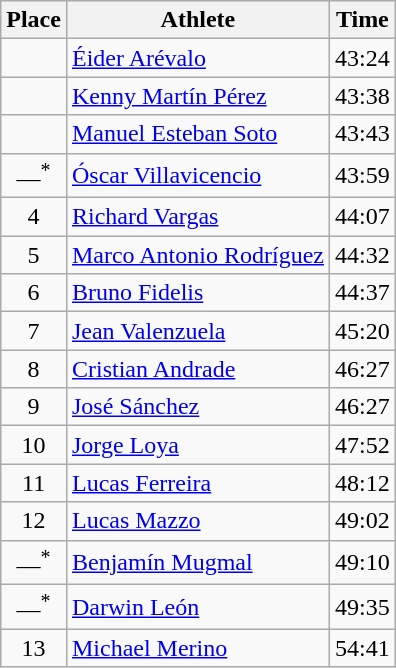<table class=wikitable>
<tr>
<th>Place</th>
<th>Athlete</th>
<th>Time</th>
</tr>
<tr>
<td align=center></td>
<td><a href='#'>Éider Arévalo</a> </td>
<td>43:24</td>
</tr>
<tr>
<td align=center></td>
<td><a href='#'>Kenny Martín Pérez</a> </td>
<td>43:38</td>
</tr>
<tr>
<td align=center></td>
<td><a href='#'>Manuel Esteban Soto</a> </td>
<td>43:43</td>
</tr>
<tr>
<td align=center>—<sup>*</sup></td>
<td><a href='#'>Óscar Villavicencio</a> </td>
<td>43:59</td>
</tr>
<tr>
<td align=center>4</td>
<td><a href='#'>Richard Vargas</a> </td>
<td>44:07</td>
</tr>
<tr>
<td align=center>5</td>
<td><a href='#'>Marco Antonio Rodríguez</a> </td>
<td>44:32</td>
</tr>
<tr>
<td align=center>6</td>
<td><a href='#'>Bruno Fidelis</a> </td>
<td>44:37</td>
</tr>
<tr>
<td align=center>7</td>
<td><a href='#'>Jean Valenzuela</a> </td>
<td>45:20</td>
</tr>
<tr>
<td align=center>8</td>
<td><a href='#'>Cristian Andrade</a> </td>
<td>46:27</td>
</tr>
<tr>
<td align=center>9</td>
<td><a href='#'>José Sánchez</a> </td>
<td>46:27</td>
</tr>
<tr>
<td align=center>10</td>
<td><a href='#'>Jorge Loya</a> </td>
<td>47:52</td>
</tr>
<tr>
<td align=center>11</td>
<td><a href='#'>Lucas Ferreira</a> </td>
<td>48:12</td>
</tr>
<tr>
<td align=center>12</td>
<td><a href='#'>Lucas Mazzo</a> </td>
<td>49:02</td>
</tr>
<tr>
<td align=center>—<sup>*</sup></td>
<td><a href='#'>Benjamín Mugmal</a> </td>
<td>49:10</td>
</tr>
<tr>
<td align=center>—<sup>*</sup></td>
<td><a href='#'>Darwin León</a> </td>
<td>49:35</td>
</tr>
<tr>
<td align=center>13</td>
<td><a href='#'>Michael Merino</a> </td>
<td>54:41</td>
</tr>
</table>
